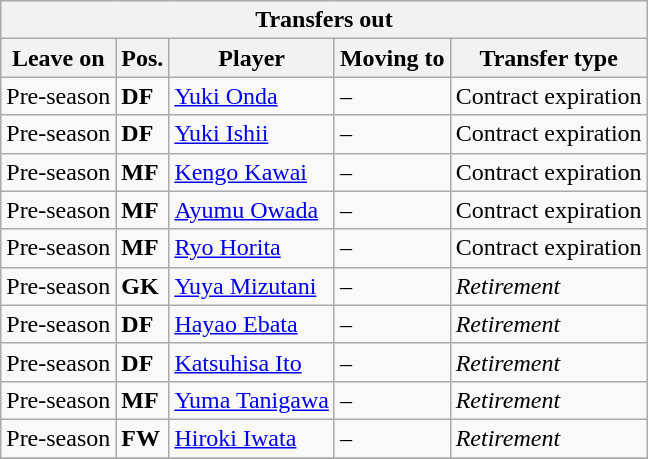<table class="wikitable sortable" style=“text-align:left;>
<tr>
<th colspan="5">Transfers out</th>
</tr>
<tr>
<th>Leave on</th>
<th>Pos.</th>
<th>Player</th>
<th>Moving to</th>
<th>Transfer type</th>
</tr>
<tr>
<td>Pre-season</td>
<td><strong>DF</strong></td>
<td> <a href='#'>Yuki Onda</a></td>
<td>–</td>
<td>Contract expiration</td>
</tr>
<tr>
<td>Pre-season</td>
<td><strong>DF</strong></td>
<td> <a href='#'>Yuki Ishii</a></td>
<td>–</td>
<td>Contract expiration</td>
</tr>
<tr>
<td>Pre-season</td>
<td><strong>MF</strong></td>
<td> <a href='#'>Kengo Kawai</a></td>
<td>–</td>
<td>Contract expiration</td>
</tr>
<tr>
<td>Pre-season</td>
<td><strong>MF</strong></td>
<td> <a href='#'>Ayumu Owada</a></td>
<td>–</td>
<td>Contract expiration</td>
</tr>
<tr>
<td>Pre-season</td>
<td><strong>MF</strong></td>
<td> <a href='#'>Ryo Horita</a></td>
<td>–</td>
<td>Contract expiration</td>
</tr>
<tr>
<td>Pre-season</td>
<td><strong>GK</strong></td>
<td> <a href='#'>Yuya Mizutani</a></td>
<td>–</td>
<td><em>Retirement</em></td>
</tr>
<tr>
<td>Pre-season</td>
<td><strong>DF</strong></td>
<td> <a href='#'>Hayao Ebata</a></td>
<td>–</td>
<td><em>Retirement</em></td>
</tr>
<tr>
<td>Pre-season</td>
<td><strong>DF</strong></td>
<td> <a href='#'>Katsuhisa Ito</a></td>
<td>–</td>
<td><em>Retirement</em></td>
</tr>
<tr>
<td>Pre-season</td>
<td><strong>MF</strong></td>
<td> <a href='#'>Yuma Tanigawa</a></td>
<td>–</td>
<td><em>Retirement</em></td>
</tr>
<tr>
<td>Pre-season</td>
<td><strong>FW</strong></td>
<td> <a href='#'>Hiroki Iwata</a></td>
<td>–</td>
<td><em>Retirement</em></td>
</tr>
<tr>
</tr>
</table>
